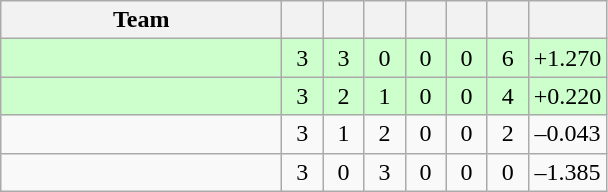<table class="wikitable" style="text-align:center">
<tr>
<th width=180>Team</th>
<th width=20></th>
<th width=20></th>
<th width=20></th>
<th width=20></th>
<th width=20></th>
<th width=20></th>
<th width=45></th>
</tr>
<tr style="background:#cfc">
<td align="left"></td>
<td>3</td>
<td>3</td>
<td>0</td>
<td>0</td>
<td>0</td>
<td>6</td>
<td>+1.270</td>
</tr>
<tr style="background:#cfc">
<td align="left"></td>
<td>3</td>
<td>2</td>
<td>1</td>
<td>0</td>
<td>0</td>
<td>4</td>
<td>+0.220</td>
</tr>
<tr>
<td align="left"></td>
<td>3</td>
<td>1</td>
<td>2</td>
<td>0</td>
<td>0</td>
<td>2</td>
<td>–0.043</td>
</tr>
<tr>
<td align="left"></td>
<td>3</td>
<td>0</td>
<td>3</td>
<td>0</td>
<td>0</td>
<td>0</td>
<td>–1.385</td>
</tr>
</table>
